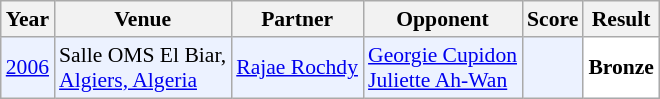<table class="sortable wikitable" style="font-size: 90%;">
<tr>
<th>Year</th>
<th>Venue</th>
<th>Partner</th>
<th>Opponent</th>
<th>Score</th>
<th>Result</th>
</tr>
<tr style="background:#ECF2FF">
<td align="center"><a href='#'>2006</a></td>
<td align="left">Salle OMS El Biar,<br><a href='#'>Algiers, Algeria</a></td>
<td align="left"> <a href='#'>Rajae Rochdy</a></td>
<td align="left"> <a href='#'>Georgie Cupidon</a> <br>  <a href='#'>Juliette Ah-Wan</a></td>
<td align="left"></td>
<td style="text-align:left; background:white"> <strong>Bronze</strong></td>
</tr>
</table>
